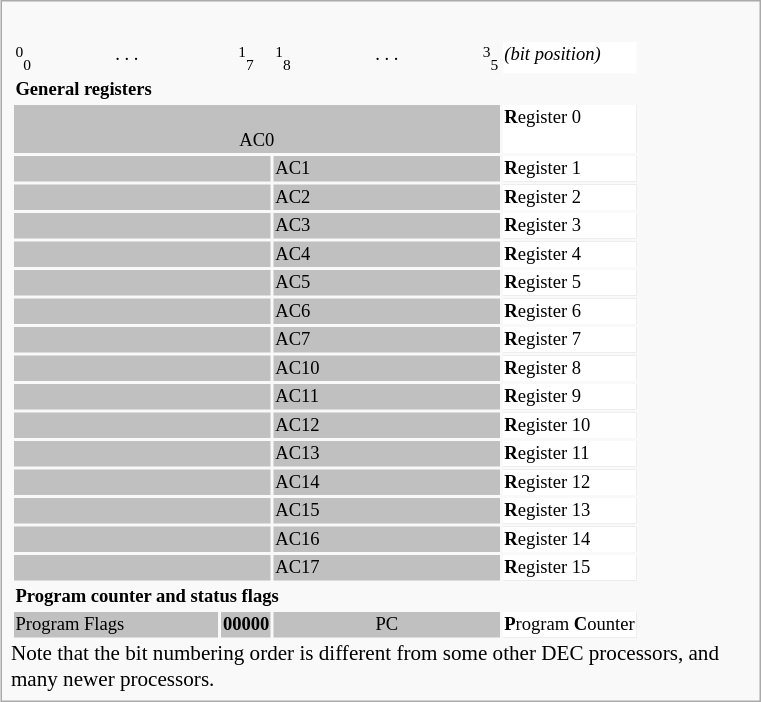<table class="infobox" style="font-size:88%;width:36em;">
<tr>
</tr>
<tr>
<td><br><table style="font-size:88%;">
<tr>
<td style="width:10px; text-align:center;"><sup>0</sup><sub>0</sub></td>
<td style="width:120px; text-align:center;">. . .</td>
<td style="width:10px; text-align:center;"><sup>1</sup><sub>7</sub></td>
<td style="width:10px; text-align:center;"><sup>1</sup><sub>8</sub></td>
<td style="width:120px; text-align:center;">. . .</td>
<td style="width:10px; text-align:center;"><sup>3</sup><sub>5</sub></td>
<td style="width:auto; background:white; color:black"><em>(bit position)</em></td>
</tr>
<tr>
<td colspan="7"><strong>General registers</strong></td>
</tr>
<tr style="background:silver;color:black">
<td style="text-align:center" colspan="6"><div> </div> AC0</td>
<td style="background:white; color:black;"><strong>R</strong>egister 0</td>
</tr>
<tr style="background:silver;color:black">
<td style="text-align:right" colspan="3"> </td>
<td style="text-align:left;" colspan="3">AC1</td>
<td style="background:white; color:black;"><strong>R</strong>egister 1</td>
</tr>
<tr style="background:silver;color:black">
<td style="text-align:right" colspan="3"> </td>
<td style="text-align:left;" colspan="3">AC2</td>
<td style="background:white; color:black;"><strong>R</strong>egister 2</td>
</tr>
<tr style="background:silver;color:black">
<td style="text-align:right" colspan="3"> </td>
<td style="text-align:left;" colspan="3">AC3</td>
<td style="background:white; color:black;"><strong>R</strong>egister 3</td>
</tr>
<tr style="background:silver;color:black">
<td style="text-align:right" colspan="3"> </td>
<td style="text-align:left;" colspan="3">AC4</td>
<td style="background:white; color:black;"><strong>R</strong>egister 4</td>
</tr>
<tr style="background:silver;color:black">
<td style="text-align:right" colspan="3"> </td>
<td style="text-align:left;" colspan="3">AC5</td>
<td style="background:white; color:black;"><strong>R</strong>egister 5</td>
</tr>
<tr style="background:silver;color:black">
<td style="text-align:right" colspan="3"> </td>
<td style="text-align:left;" colspan="3">AC6</td>
<td style="background:white; color:black;"><strong>R</strong>egister 6</td>
</tr>
<tr style="background:silver;color:black">
<td style="text-align:right" colspan="3"> </td>
<td style="text-align:left;" colspan="3">AC7</td>
<td style="background:white; color:black;"><strong>R</strong>egister 7</td>
</tr>
<tr style="background:silver;color:black">
<td style="text-align:right" colspan="3"> </td>
<td style="text-align:left;" colspan="3">AC10</td>
<td style="background:white; color:black;"><strong>R</strong>egister 8</td>
</tr>
<tr style="background:silver;color:black">
<td style="text-align:right" colspan="3"> </td>
<td style="text-align:left;" colspan="3">AC11</td>
<td style="background:white; color:black;"><strong>R</strong>egister 9</td>
</tr>
<tr style="background:silver;color:black">
<td style="text-align:right" colspan="3"> </td>
<td style="text-align:left;" colspan="3">AC12</td>
<td style="background:white; color:black;"><strong>R</strong>egister 10</td>
</tr>
<tr style="background:silver;color:black">
<td style="text-align:right" colspan="3"> </td>
<td style="text-align:left;" colspan="3">AC13</td>
<td style="background:white; color:black;"><strong>R</strong>egister 11</td>
</tr>
<tr style="background:silver;color:black">
<td style="text-align:right" colspan="3"> </td>
<td style="text-align:left;" colspan="3">AC14</td>
<td style="background:white; color:black;"><strong>R</strong>egister 12</td>
</tr>
<tr style="background:silver;color:black">
<td style="text-align:right" colspan="3"> </td>
<td style="text-align:left;" colspan="3">AC15</td>
<td style="background:white; color:black;"><strong>R</strong>egister 13</td>
</tr>
<tr style="background:silver;color:black">
<td style="text-align:right" colspan="3"> </td>
<td style="text-align:left;" colspan="3">AC16</td>
<td style="background:white; color:black;"><strong>R</strong>egister 14</td>
</tr>
<tr style="background:silver;color:black">
<td style="text-align:right" colspan="3"> </td>
<td style="text-align:left;" colspan="3">AC17</td>
<td style="background:white; color:black;"><strong>R</strong>egister 15</td>
</tr>
<tr>
<td colspan="7"><strong>Program counter and status flags</strong></td>
</tr>
<tr style="background:silver;color:black">
<td style="text-align:left;" colspan="2">Program Flags</td>
<td style="text-align:right;"><strong>00000</strong></td>
<td style="text-align:center" colspan="3">PC</td>
<td style="background:white; color:black;"><strong>P</strong>rogram <strong>C</strong>ounter</td>
</tr>
</table>
Note that the bit numbering order is different from some other DEC processors, and many newer processors.</td>
</tr>
</table>
